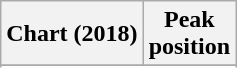<table class="wikitable sortable plainrowheaders">
<tr>
<th scope="col">Chart (2018)</th>
<th scope="col">Peak<br>position</th>
</tr>
<tr>
</tr>
<tr>
</tr>
<tr>
</tr>
</table>
